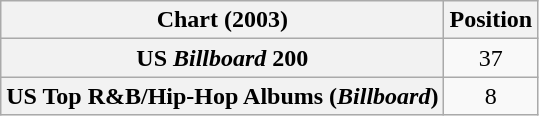<table class="wikitable sortable plainrowheaders">
<tr>
<th scope="col">Chart (2003)</th>
<th scope="col">Position</th>
</tr>
<tr>
<th scope="row">US <em>Billboard</em> 200</th>
<td style="text-align:center;">37</td>
</tr>
<tr>
<th scope="row">US Top R&B/Hip-Hop Albums (<em>Billboard</em>)</th>
<td style="text-align:center;">8</td>
</tr>
</table>
